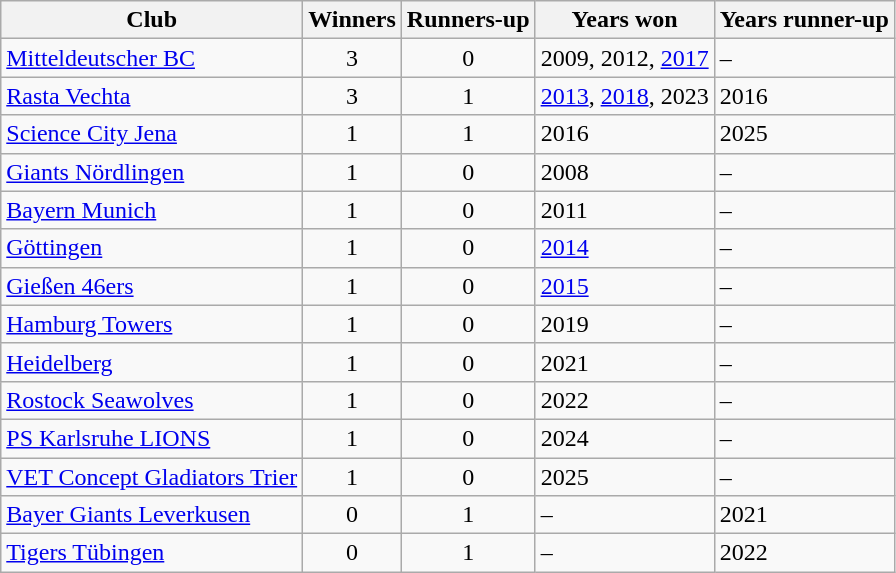<table class="wikitable plainrowheaders sortable">
<tr>
<th scope=col>Club</th>
<th scope=col>Winners</th>
<th scope=col>Runners-up</th>
<th scope=col>Years won</th>
<th scope=col>Years runner-up</th>
</tr>
<tr>
<td><a href='#'>Mitteldeutscher BC</a></td>
<td style="text-align:center;">3</td>
<td style="text-align:center;">0</td>
<td>2009, 2012, <a href='#'>2017</a></td>
<td>–</td>
</tr>
<tr>
<td><a href='#'>Rasta Vechta</a></td>
<td style="text-align:center;">3</td>
<td style="text-align:center;">1</td>
<td><a href='#'>2013</a>, <a href='#'>2018</a>, 2023</td>
<td>2016</td>
</tr>
<tr>
<td><a href='#'>Science City Jena</a></td>
<td style="text-align:center;">1</td>
<td style="text-align:center;">1</td>
<td>2016</td>
<td>2025</td>
</tr>
<tr>
<td><a href='#'>Giants Nördlingen</a></td>
<td style="text-align:center;">1</td>
<td style="text-align:center;">0</td>
<td>2008</td>
<td>–</td>
</tr>
<tr>
<td><a href='#'>Bayern Munich</a></td>
<td style="text-align:center;">1</td>
<td style="text-align:center;">0</td>
<td>2011</td>
<td>–</td>
</tr>
<tr>
<td><a href='#'>Göttingen</a></td>
<td style="text-align:center;">1</td>
<td style="text-align:center;">0</td>
<td><a href='#'>2014</a></td>
<td>–</td>
</tr>
<tr>
<td><a href='#'>Gießen 46ers</a></td>
<td style="text-align:center;">1</td>
<td style="text-align:center;">0</td>
<td><a href='#'>2015</a></td>
<td>–</td>
</tr>
<tr>
<td><a href='#'>Hamburg Towers</a></td>
<td style="text-align:center;">1</td>
<td style="text-align:center;">0</td>
<td>2019</td>
<td>–</td>
</tr>
<tr>
<td><a href='#'>Heidelberg</a></td>
<td style="text-align:center;">1</td>
<td style="text-align:center;">0</td>
<td>2021</td>
<td>–</td>
</tr>
<tr>
<td><a href='#'>Rostock Seawolves</a></td>
<td style="text-align:center;">1</td>
<td style="text-align:center;">0</td>
<td>2022</td>
<td>–</td>
</tr>
<tr>
<td><a href='#'>PS Karlsruhe LIONS</a></td>
<td style="text-align:center;">1</td>
<td style="text-align:center;">0</td>
<td>2024</td>
<td>–</td>
</tr>
<tr>
<td><a href='#'>VET Concept Gladiators Trier</a></td>
<td style="text-align:center;">1</td>
<td style="text-align:center;">0</td>
<td>2025</td>
<td>–</td>
</tr>
<tr>
<td><a href='#'>Bayer Giants Leverkusen</a></td>
<td style="text-align:center;">0</td>
<td style="text-align:center;">1</td>
<td>–</td>
<td>2021</td>
</tr>
<tr>
<td><a href='#'>Tigers Tübingen</a></td>
<td style="text-align:center;">0</td>
<td style="text-align:center;">1</td>
<td>–</td>
<td>2022</td>
</tr>
</table>
